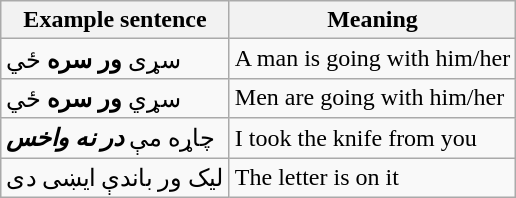<table class="wikitable">
<tr>
<th>Example sentence</th>
<th>Meaning</th>
</tr>
<tr>
<td>سړی <strong>ور سره</strong> ځي</td>
<td>A man is going with him/her</td>
</tr>
<tr>
<td>سړي <strong>ور سره</strong> ځي</td>
<td>Men are going with him/her</td>
</tr>
<tr>
<td>چاړه مې <strong><em>در<em> نه<strong> واخس</td>
<td>I took the knife from you</td>
</tr>
<tr>
<td>ليک </em></strong>ور</em> باندې</strong> ايښی دی</td>
<td>The letter is on it</td>
</tr>
</table>
